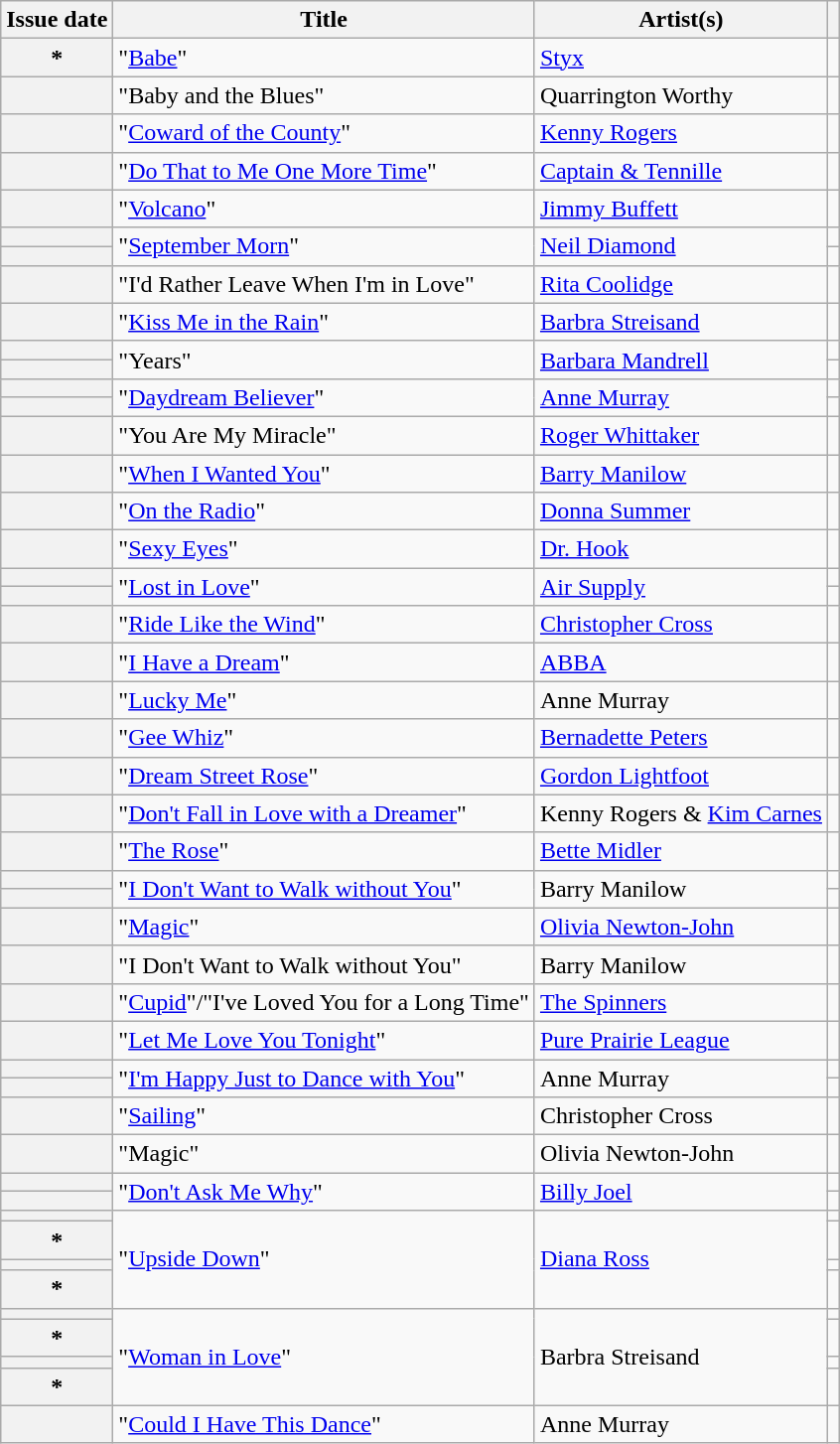<table class="wikitable sortable plainrowheaders">
<tr>
<th scope=col>Issue date</th>
<th scope=col>Title</th>
<th scope=col>Artist(s)</th>
<th scope=col class=unsortable></th>
</tr>
<tr>
<th scope=row>*</th>
<td>"<a href='#'>Babe</a>"</td>
<td><a href='#'>Styx</a></td>
<td align=center></td>
</tr>
<tr>
<th scope=row></th>
<td>"Baby and the Blues"</td>
<td>Quarrington Worthy</td>
<td align=center></td>
</tr>
<tr>
<th scope=row></th>
<td>"<a href='#'>Coward of the County</a>"</td>
<td><a href='#'>Kenny Rogers</a></td>
<td align=center></td>
</tr>
<tr>
<th scope=row></th>
<td>"<a href='#'>Do That to Me One More Time</a>"</td>
<td><a href='#'>Captain & Tennille</a></td>
<td align=center></td>
</tr>
<tr>
<th scope=row></th>
<td>"<a href='#'>Volcano</a>"</td>
<td><a href='#'>Jimmy Buffett</a></td>
<td align=center></td>
</tr>
<tr>
<th scope=row></th>
<td rowspan="2">"<a href='#'>September Morn</a>"</td>
<td rowspan="2"><a href='#'>Neil Diamond</a></td>
<td align=center></td>
</tr>
<tr>
<th scope=row></th>
<td align=center></td>
</tr>
<tr>
<th scope=row></th>
<td>"I'd Rather Leave When I'm in Love"</td>
<td><a href='#'>Rita Coolidge</a></td>
<td align=center></td>
</tr>
<tr>
<th scope=row></th>
<td>"<a href='#'>Kiss Me in the Rain</a>"</td>
<td><a href='#'>Barbra Streisand</a></td>
<td align=center></td>
</tr>
<tr>
<th scope=row></th>
<td rowspan="2">"Years"</td>
<td rowspan="2"><a href='#'>Barbara Mandrell</a></td>
<td align=center></td>
</tr>
<tr>
<th scope=row></th>
<td align=center></td>
</tr>
<tr>
<th scope=row></th>
<td rowspan="2">"<a href='#'>Daydream Believer</a>"</td>
<td rowspan="2"><a href='#'>Anne Murray</a></td>
<td align=center></td>
</tr>
<tr>
<th scope=row></th>
<td align=center></td>
</tr>
<tr>
<th scope=row></th>
<td>"You Are My Miracle"</td>
<td><a href='#'>Roger Whittaker</a></td>
<td align=center></td>
</tr>
<tr>
<th scope=row></th>
<td>"<a href='#'>When I Wanted You</a>"</td>
<td><a href='#'>Barry Manilow</a></td>
<td align=center></td>
</tr>
<tr>
<th scope=row></th>
<td>"<a href='#'>On the Radio</a>"</td>
<td><a href='#'>Donna Summer</a></td>
<td align=center></td>
</tr>
<tr>
<th scope=row></th>
<td>"<a href='#'>Sexy Eyes</a>"</td>
<td><a href='#'>Dr. Hook</a></td>
<td align=center></td>
</tr>
<tr>
<th scope=row></th>
<td rowspan="2">"<a href='#'>Lost in Love</a>"</td>
<td rowspan="2"><a href='#'>Air Supply</a></td>
<td align=center></td>
</tr>
<tr>
<th scope=row></th>
<td align=center></td>
</tr>
<tr>
<th scope=row></th>
<td>"<a href='#'>Ride Like the Wind</a>"</td>
<td><a href='#'>Christopher Cross</a></td>
<td align=center></td>
</tr>
<tr>
<th scope=row></th>
<td>"<a href='#'>I Have a Dream</a>"</td>
<td><a href='#'>ABBA</a></td>
<td align=center></td>
</tr>
<tr>
<th scope=row></th>
<td>"<a href='#'>Lucky Me</a>"</td>
<td>Anne Murray</td>
<td align=center></td>
</tr>
<tr>
<th scope=row></th>
<td>"<a href='#'>Gee Whiz</a>"</td>
<td><a href='#'>Bernadette Peters</a></td>
<td align=center></td>
</tr>
<tr>
<th scope=row></th>
<td>"<a href='#'>Dream Street Rose</a>"</td>
<td><a href='#'>Gordon Lightfoot</a></td>
<td align=center></td>
</tr>
<tr>
<th scope=row></th>
<td>"<a href='#'>Don't Fall in Love with a Dreamer</a>"</td>
<td>Kenny Rogers & <a href='#'>Kim Carnes</a></td>
<td align=center></td>
</tr>
<tr>
<th scope=row></th>
<td>"<a href='#'>The Rose</a>"</td>
<td><a href='#'>Bette Midler</a></td>
<td align=center></td>
</tr>
<tr>
<th scope=row></th>
<td rowspan="2">"<a href='#'>I Don't Want to Walk without You</a>"</td>
<td rowspan="2">Barry Manilow</td>
<td align=center></td>
</tr>
<tr>
<th scope=row></th>
<td align=center></td>
</tr>
<tr>
<th scope=row></th>
<td>"<a href='#'>Magic</a>"</td>
<td><a href='#'>Olivia Newton-John</a></td>
<td align=center></td>
</tr>
<tr>
<th scope=row></th>
<td>"I Don't Want to Walk without You"</td>
<td>Barry Manilow</td>
<td></td>
</tr>
<tr>
<th scope=row></th>
<td>"<a href='#'>Cupid</a>"/"I've Loved You for a Long Time"</td>
<td><a href='#'>The Spinners</a></td>
<td align=center></td>
</tr>
<tr>
<th scope=row></th>
<td>"<a href='#'>Let Me Love You Tonight</a>"</td>
<td><a href='#'>Pure Prairie League</a></td>
<td align=center></td>
</tr>
<tr>
<th scope=row></th>
<td rowspan="2">"<a href='#'>I'm Happy Just to Dance with You</a>"</td>
<td rowspan="2">Anne Murray</td>
<td align=center></td>
</tr>
<tr>
<th scope=row></th>
<td align=center></td>
</tr>
<tr>
<th scope=row></th>
<td>"<a href='#'>Sailing</a>"</td>
<td>Christopher Cross</td>
<td align=center></td>
</tr>
<tr>
<th scope=row></th>
<td>"Magic"</td>
<td>Olivia Newton-John</td>
<td align=center></td>
</tr>
<tr>
<th scope=row></th>
<td rowspan="2">"<a href='#'>Don't Ask Me Why</a>"</td>
<td rowspan="2"><a href='#'>Billy Joel</a></td>
<td align=center></td>
</tr>
<tr>
<th scope=row></th>
<td align=center></td>
</tr>
<tr>
<th scope=row></th>
<td rowspan="4">"<a href='#'>Upside Down</a>"</td>
<td rowspan="4"><a href='#'>Diana Ross</a></td>
<td align=center></td>
</tr>
<tr>
<th scope=row>*</th>
<td></td>
</tr>
<tr>
<th scope=row></th>
<td align=center></td>
</tr>
<tr>
<th scope=row>*</th>
<td></td>
</tr>
<tr>
<th scope=row></th>
<td rowspan="4">"<a href='#'>Woman in Love</a>"</td>
<td rowspan="4">Barbra Streisand</td>
<td align=center></td>
</tr>
<tr>
<th scope=row>*</th>
<td></td>
</tr>
<tr>
<th scope=row></th>
<td align=center></td>
</tr>
<tr>
<th scope=row>*</th>
<td></td>
</tr>
<tr>
<th scope=row></th>
<td>"<a href='#'>Could I Have This Dance</a>"</td>
<td>Anne Murray</td>
<td align=center></td>
</tr>
</table>
